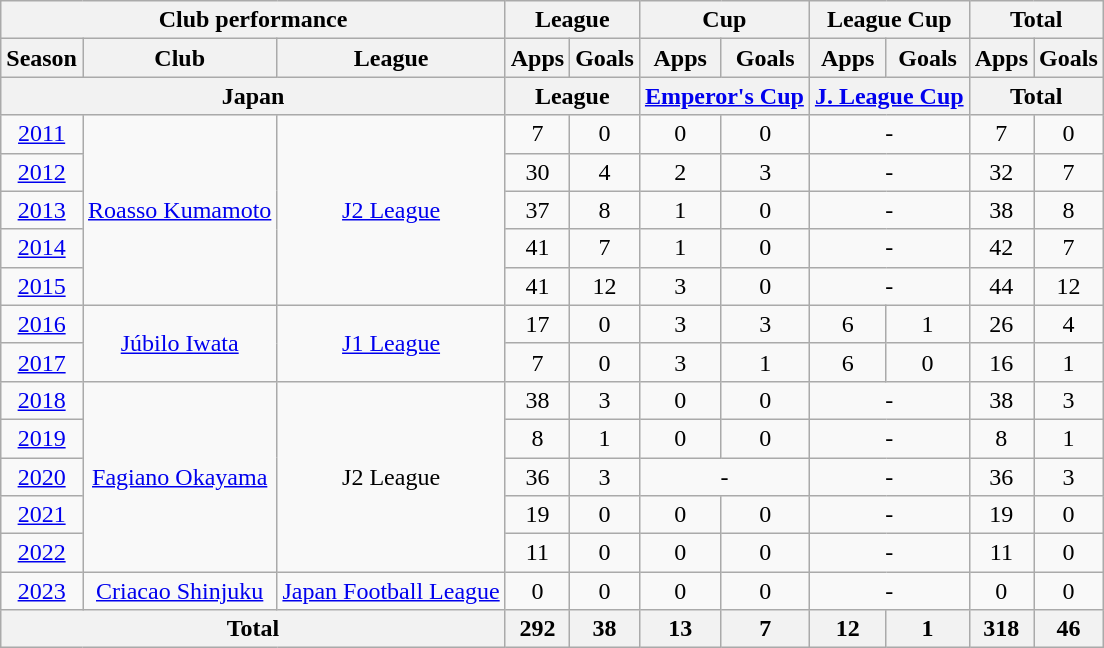<table class="wikitable" style="text-align:center;">
<tr>
<th colspan=3>Club performance</th>
<th colspan=2>League</th>
<th colspan=2>Cup</th>
<th colspan=2>League Cup</th>
<th colspan=2>Total</th>
</tr>
<tr>
<th>Season</th>
<th>Club</th>
<th>League</th>
<th>Apps</th>
<th>Goals</th>
<th>Apps</th>
<th>Goals</th>
<th>Apps</th>
<th>Goals</th>
<th>Apps</th>
<th>Goals</th>
</tr>
<tr>
<th colspan=3>Japan</th>
<th colspan=2>League</th>
<th colspan=2><a href='#'>Emperor's Cup</a></th>
<th colspan=2><a href='#'>J. League Cup</a></th>
<th colspan=2>Total</th>
</tr>
<tr>
<td><a href='#'>2011</a></td>
<td rowspan="5"><a href='#'>Roasso Kumamoto</a></td>
<td rowspan="5"><a href='#'>J2 League</a></td>
<td>7</td>
<td>0</td>
<td>0</td>
<td>0</td>
<td colspan="2">-</td>
<td>7</td>
<td>0</td>
</tr>
<tr>
<td><a href='#'>2012</a></td>
<td>30</td>
<td>4</td>
<td>2</td>
<td>3</td>
<td colspan="2">-</td>
<td>32</td>
<td>7</td>
</tr>
<tr>
<td><a href='#'>2013</a></td>
<td>37</td>
<td>8</td>
<td>1</td>
<td>0</td>
<td colspan="2">-</td>
<td>38</td>
<td>8</td>
</tr>
<tr>
<td><a href='#'>2014</a></td>
<td>41</td>
<td>7</td>
<td>1</td>
<td>0</td>
<td colspan="2">-</td>
<td>42</td>
<td>7</td>
</tr>
<tr>
<td><a href='#'>2015</a></td>
<td>41</td>
<td>12</td>
<td>3</td>
<td>0</td>
<td colspan="2">-</td>
<td>44</td>
<td>12</td>
</tr>
<tr>
<td><a href='#'>2016</a></td>
<td rowspan="2"><a href='#'>Júbilo Iwata</a></td>
<td rowspan="2"><a href='#'>J1 League</a></td>
<td>17</td>
<td>0</td>
<td>3</td>
<td>3</td>
<td>6</td>
<td>1</td>
<td>26</td>
<td>4</td>
</tr>
<tr>
<td><a href='#'>2017</a></td>
<td>7</td>
<td>0</td>
<td>3</td>
<td>1</td>
<td>6</td>
<td>0</td>
<td>16</td>
<td>1</td>
</tr>
<tr>
<td><a href='#'>2018</a></td>
<td rowspan="5"><a href='#'>Fagiano Okayama</a></td>
<td rowspan="5">J2 League</td>
<td>38</td>
<td>3</td>
<td>0</td>
<td>0</td>
<td colspan="2">-</td>
<td>38</td>
<td>3</td>
</tr>
<tr>
<td><a href='#'>2019</a></td>
<td>8</td>
<td>1</td>
<td>0</td>
<td>0</td>
<td colspan="2">-</td>
<td>8</td>
<td>1</td>
</tr>
<tr>
<td><a href='#'>2020</a></td>
<td>36</td>
<td>3</td>
<td colspan="2">-</td>
<td colspan="2">-</td>
<td>36</td>
<td>3</td>
</tr>
<tr>
<td><a href='#'>2021</a></td>
<td>19</td>
<td>0</td>
<td>0</td>
<td>0</td>
<td colspan="2">-</td>
<td>19</td>
<td>0</td>
</tr>
<tr>
<td><a href='#'>2022</a></td>
<td>11</td>
<td>0</td>
<td>0</td>
<td>0</td>
<td colspan="2">-</td>
<td>11</td>
<td>0</td>
</tr>
<tr>
<td><a href='#'>2023</a></td>
<td><a href='#'>Criacao Shinjuku</a></td>
<td><a href='#'>Japan Football League</a></td>
<td>0</td>
<td>0</td>
<td>0</td>
<td>0</td>
<td colspan="2">-</td>
<td>0</td>
<td>0</td>
</tr>
<tr>
<th colspan="3">Total</th>
<th>292</th>
<th>38</th>
<th>13</th>
<th>7</th>
<th>12</th>
<th>1</th>
<th>318</th>
<th>46</th>
</tr>
</table>
